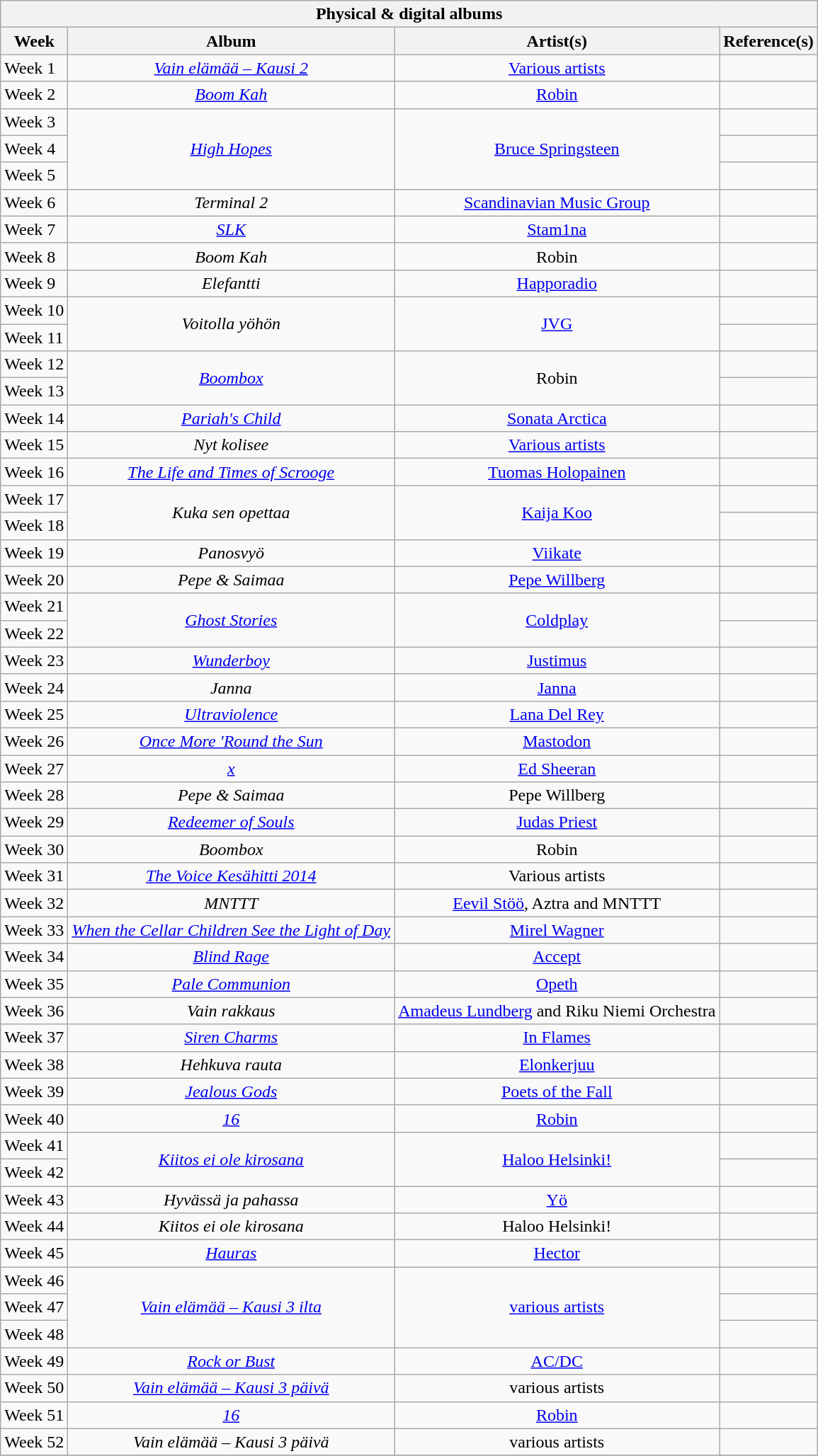<table class="wikitable">
<tr>
<th colspan="4">Physical & digital albums</th>
</tr>
<tr>
<th>Week</th>
<th>Album</th>
<th>Artist(s)</th>
<th>Reference(s)</th>
</tr>
<tr>
<td>Week 1</td>
<td style="text-align: center;" rowspan="1"><em><a href='#'>Vain elämää – Kausi 2</a></em></td>
<td style="text-align: center;" rowspan="1"><a href='#'>Various artists</a></td>
<td style="text-align: center;"></td>
</tr>
<tr>
<td>Week 2</td>
<td style="text-align: center;" rowspan="1"><em><a href='#'>Boom Kah</a></em></td>
<td style="text-align: center;" rowspan="1"><a href='#'>Robin</a></td>
<td style="text-align: center;"></td>
</tr>
<tr>
<td>Week 3</td>
<td style="text-align: center;" rowspan="3"><em><a href='#'>High Hopes</a></em></td>
<td style="text-align: center;" rowspan="3"><a href='#'>Bruce Springsteen</a></td>
<td style="text-align: center;"></td>
</tr>
<tr>
<td>Week 4</td>
<td style="text-align: center;"></td>
</tr>
<tr>
<td>Week 5</td>
<td style="text-align: center;"></td>
</tr>
<tr>
<td>Week 6</td>
<td style="text-align: center;" rowspan="1"><em>Terminal 2</em></td>
<td style="text-align: center;" rowspan="1"><a href='#'>Scandinavian Music Group</a></td>
<td style="text-align: center;"></td>
</tr>
<tr>
<td>Week 7</td>
<td style="text-align: center;" rowspan="1"><em><a href='#'>SLK</a></em></td>
<td style="text-align: center;" rowspan="1"><a href='#'>Stam1na</a></td>
<td style="text-align: center;"></td>
</tr>
<tr>
<td>Week 8</td>
<td style="text-align: center;" rowspan="1"><em>Boom Kah</em></td>
<td style="text-align: center;" rowspan="1">Robin</td>
<td style="text-align: center;"></td>
</tr>
<tr>
<td>Week 9</td>
<td style="text-align: center;" rowspan="1"><em>Elefantti</em></td>
<td style="text-align: center;" rowspan="1"><a href='#'>Happoradio</a></td>
<td style="text-align: center;"></td>
</tr>
<tr>
<td>Week 10</td>
<td style="text-align: center;" rowspan="2"><em>Voitolla yöhön</em></td>
<td style="text-align: center;" rowspan="2"><a href='#'>JVG</a></td>
<td style="text-align: center;"></td>
</tr>
<tr>
<td>Week 11</td>
<td style="text-align: center;"></td>
</tr>
<tr>
<td>Week 12</td>
<td style="text-align: center;" rowspan="2"><em><a href='#'>Boombox</a></em></td>
<td style="text-align: center;" rowspan="2">Robin</td>
<td style="text-align: center;"></td>
</tr>
<tr>
<td>Week 13</td>
<td style="text-align: center;"></td>
</tr>
<tr>
<td>Week 14</td>
<td style="text-align: center;" rowspan="1"><em><a href='#'>Pariah's Child</a></em></td>
<td style="text-align: center;" rowspan="1"><a href='#'>Sonata Arctica</a></td>
<td style="text-align: center;"></td>
</tr>
<tr>
<td>Week 15</td>
<td style="text-align: center;" rowspan="1"><em>Nyt kolisee</em></td>
<td style="text-align: center;" rowspan="1"><a href='#'>Various artists</a></td>
<td style="text-align: center;"></td>
</tr>
<tr>
<td>Week 16</td>
<td style="text-align: center;" rowspan="1"><em><a href='#'>The Life and Times of Scrooge</a></em></td>
<td style="text-align: center;" rowspan="1"><a href='#'>Tuomas Holopainen</a></td>
<td style="text-align: center;"></td>
</tr>
<tr>
<td>Week 17</td>
<td style="text-align: center;" rowspan="2"><em>Kuka sen opettaa</em></td>
<td style="text-align: center;" rowspan="2"><a href='#'>Kaija Koo</a></td>
<td style="text-align: center;"></td>
</tr>
<tr>
<td>Week 18</td>
<td style="text-align: center;"></td>
</tr>
<tr>
<td>Week 19</td>
<td style="text-align: center;" rowspan="1"><em>Panosvyö</em></td>
<td style="text-align: center;" rowspan="1"><a href='#'>Viikate</a></td>
<td style="text-align: center;"></td>
</tr>
<tr>
<td>Week 20</td>
<td style="text-align: center;" rowspan="1"><em>Pepe & Saimaa</em></td>
<td style="text-align: center;" rowspan="1"><a href='#'>Pepe Willberg</a></td>
<td style="text-align: center;"></td>
</tr>
<tr>
<td>Week 21</td>
<td style="text-align: center;" rowspan="2"><em><a href='#'>Ghost Stories</a></em></td>
<td style="text-align: center;" rowspan="2"><a href='#'>Coldplay</a></td>
<td style="text-align: center;"></td>
</tr>
<tr>
<td>Week 22</td>
<td style="text-align: center;"></td>
</tr>
<tr>
<td>Week 23</td>
<td style="text-align: center;" rowspan="1"><em><a href='#'>Wunderboy</a></em></td>
<td style="text-align: center;" rowspan="1"><a href='#'>Justimus</a></td>
<td style="text-align: center;"></td>
</tr>
<tr>
<td>Week 24</td>
<td style="text-align: center;" rowspan="1"><em>Janna</em></td>
<td style="text-align: center;" rowspan="1"><a href='#'>Janna</a></td>
<td style="text-align: center;"></td>
</tr>
<tr>
<td>Week 25</td>
<td style="text-align: center;" rowspan="1"><em><a href='#'>Ultraviolence</a></em></td>
<td style="text-align: center;" rowspan="1"><a href='#'>Lana Del Rey</a></td>
<td style="text-align: center;"></td>
</tr>
<tr>
<td>Week 26</td>
<td style="text-align: center;" rowspan="1"><em><a href='#'>Once More 'Round the Sun</a></em></td>
<td style="text-align: center;" rowspan="1"><a href='#'>Mastodon</a></td>
<td style="text-align: center;"></td>
</tr>
<tr>
<td>Week 27</td>
<td style="text-align: center;" rowspan="1"><em><a href='#'>x</a></em></td>
<td style="text-align: center;" rowspan="1"><a href='#'>Ed Sheeran</a></td>
<td style="text-align: center;"></td>
</tr>
<tr>
<td>Week 28</td>
<td style="text-align: center;" rowspan="1"><em>Pepe & Saimaa</em></td>
<td style="text-align: center;" rowspan="1">Pepe Willberg</td>
<td style="text-align: center;"></td>
</tr>
<tr>
<td>Week 29</td>
<td style="text-align: center;" rowspan="1"><em><a href='#'>Redeemer of Souls</a></em></td>
<td style="text-align: center;" rowspan="1"><a href='#'>Judas Priest</a></td>
<td style="text-align: center;"></td>
</tr>
<tr>
<td>Week 30</td>
<td style="text-align: center;" rowspan="1"><em>Boombox</em></td>
<td style="text-align: center;" rowspan="1">Robin</td>
<td style="text-align: center;"></td>
</tr>
<tr>
<td>Week 31</td>
<td style="text-align: center;" rowspan="1"><em><a href='#'>The Voice Kesähitti 2014</a></em></td>
<td style="text-align: center;" rowspan="1">Various artists</td>
<td style="text-align: center;"></td>
</tr>
<tr>
<td>Week 32</td>
<td style="text-align: center;" rowspan="1"><em>MNTTT</em></td>
<td style="text-align: center;" rowspan="1"><a href='#'>Eevil Stöö</a>, Aztra and MNTTT</td>
<td style="text-align: center;"></td>
</tr>
<tr>
<td>Week 33</td>
<td style="text-align: center;" rowspan="1"><em><a href='#'>When the Cellar Children See the Light of Day</a></em></td>
<td style="text-align: center;" rowspan="1"><a href='#'>Mirel Wagner</a></td>
<td style="text-align: center;"></td>
</tr>
<tr>
<td>Week 34</td>
<td style="text-align: center;" rowspan="1"><em><a href='#'>Blind Rage</a></em></td>
<td style="text-align: center;" rowspan="1"><a href='#'>Accept</a></td>
<td style="text-align: center;"></td>
</tr>
<tr>
<td>Week 35</td>
<td style="text-align: center;" rowspan="1"><em><a href='#'>Pale Communion</a></em></td>
<td style="text-align: center;" rowspan="1"><a href='#'>Opeth</a></td>
<td style="text-align: center;"></td>
</tr>
<tr>
<td>Week 36</td>
<td style="text-align: center;" rowspan="1"><em>Vain rakkaus</em></td>
<td style="text-align: center;" rowspan="1"><a href='#'>Amadeus Lundberg</a> and Riku Niemi Orchestra</td>
<td style="text-align: center;"></td>
</tr>
<tr>
<td>Week 37</td>
<td style="text-align: center;" rowspan="1"><em><a href='#'>Siren Charms</a></em></td>
<td style="text-align: center;" rowspan="1"><a href='#'>In Flames</a></td>
<td style="text-align: center;"></td>
</tr>
<tr>
<td>Week 38</td>
<td style="text-align: center;" rowspan="1"><em>Hehkuva rauta</em></td>
<td style="text-align: center;" rowspan="1"><a href='#'>Elonkerjuu</a></td>
<td style="text-align: center;"></td>
</tr>
<tr>
<td>Week 39</td>
<td style="text-align: center;" rowspan="1"><em><a href='#'>Jealous Gods</a></em></td>
<td style="text-align: center;" rowspan="1"><a href='#'>Poets of the Fall</a></td>
<td style="text-align: center;"></td>
</tr>
<tr>
<td>Week 40</td>
<td style="text-align: center;" rowspan="1"><em><a href='#'>16</a></em></td>
<td style="text-align: center;" rowspan="1"><a href='#'>Robin</a></td>
<td style="text-align: center;"></td>
</tr>
<tr>
<td>Week 41</td>
<td style="text-align: center;" rowspan="2"><em><a href='#'>Kiitos ei ole kirosana</a></em></td>
<td style="text-align: center;" rowspan="2"><a href='#'>Haloo Helsinki!</a></td>
<td style="text-align: center;"></td>
</tr>
<tr>
<td>Week 42</td>
<td style="text-align: center;"></td>
</tr>
<tr>
<td>Week 43</td>
<td style="text-align: center;" rowspan="1"><em>Hyvässä ja pahassa</em></td>
<td style="text-align: center;" rowspan="1"><a href='#'>Yö</a></td>
<td style="text-align: center;"></td>
</tr>
<tr>
<td>Week 44</td>
<td style="text-align: center;" rowspan="1"><em>Kiitos ei ole kirosana</em></td>
<td style="text-align: center;" rowspan="1">Haloo Helsinki!</td>
<td style="text-align: center;"></td>
</tr>
<tr>
<td>Week 45</td>
<td style="text-align: center;" rowspan="1"><em><a href='#'>Hauras</a></em></td>
<td style="text-align: center;" rowspan="1"><a href='#'>Hector</a></td>
<td style="text-align: center;"></td>
</tr>
<tr>
<td>Week 46</td>
<td style="text-align: center;" rowspan="3"><em><a href='#'>Vain elämää – Kausi 3 ilta</a></em></td>
<td style="text-align: center;" rowspan="3"><a href='#'>various artists</a></td>
<td style="text-align: center;"></td>
</tr>
<tr>
<td>Week 47</td>
<td style="text-align: center;"></td>
</tr>
<tr>
<td>Week 48</td>
<td style="text-align: center;"></td>
</tr>
<tr>
<td>Week 49</td>
<td style="text-align: center;" rowspan="1"><em><a href='#'>Rock or Bust</a></em></td>
<td style="text-align: center;" rowspan="1"><a href='#'>AC/DC</a></td>
<td style="text-align: center;"></td>
</tr>
<tr>
<td>Week 50</td>
<td style="text-align: center;" rowspan="1"><em><a href='#'>Vain elämää – Kausi 3 päivä</a></em></td>
<td style="text-align: center;" rowspan="1">various artists</td>
<td style="text-align: center;"></td>
</tr>
<tr>
<td>Week 51</td>
<td style="text-align: center;" rowspan="1"><em><a href='#'>16</a></em></td>
<td style="text-align: center;" rowspan="1"><a href='#'>Robin</a></td>
<td style="text-align: center;"></td>
</tr>
<tr>
<td>Week 52</td>
<td style="text-align: center;" rowspan="1"><em>Vain elämää – Kausi 3 päivä</em></td>
<td style="text-align: center;" rowspan="1">various artists</td>
<td style="text-align: center;"></td>
</tr>
<tr>
</tr>
</table>
